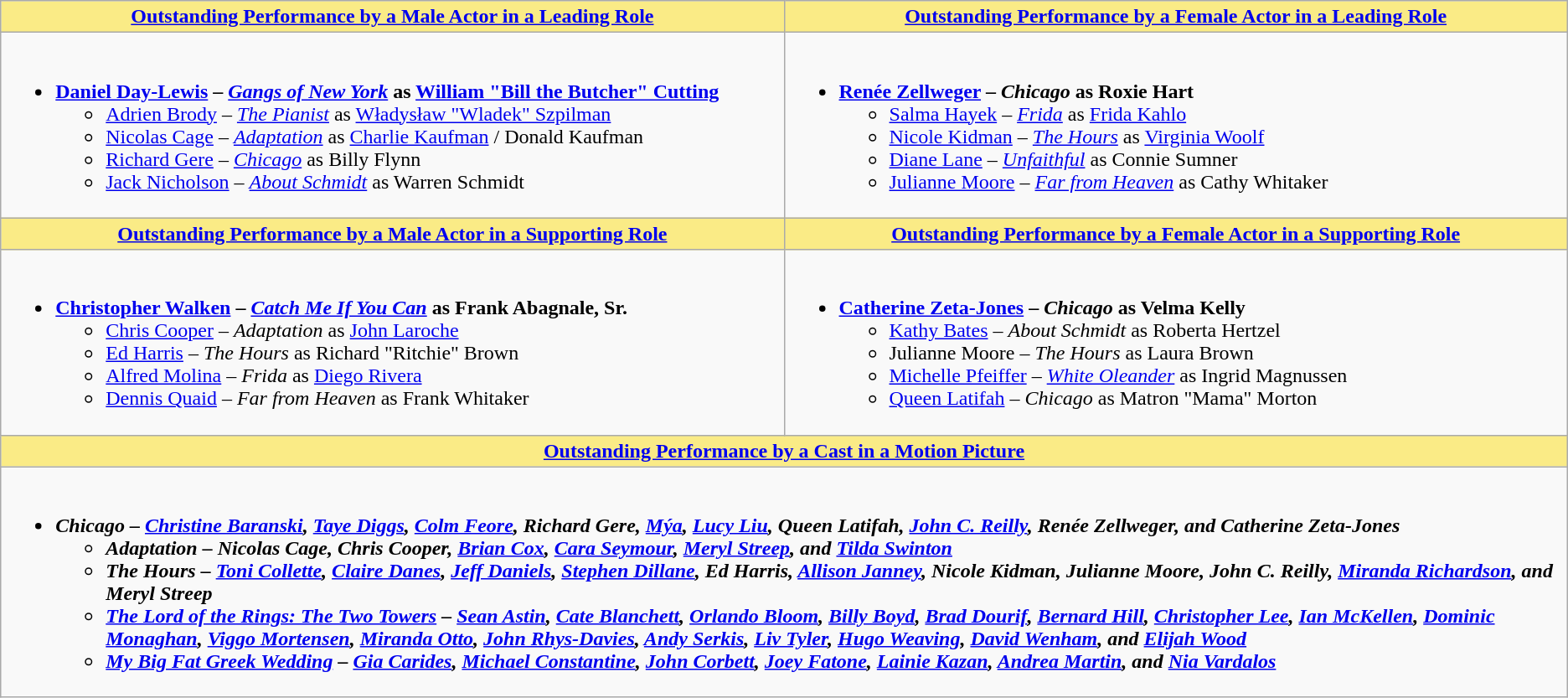<table class=wikitable style="width="100%">
<tr>
<th style="background:#FAEB86;" width="50%"><a href='#'>Outstanding Performance by a Male Actor in a Leading Role</a></th>
<th style="background:#FAEB86;" width="50%"><a href='#'>Outstanding Performance by a Female Actor in a Leading Role</a></th>
</tr>
<tr>
<td valign="top"><br><ul><li><strong><a href='#'>Daniel Day-Lewis</a> – <em><a href='#'>Gangs of New York</a></em> as <a href='#'>William "Bill the Butcher" Cutting</a></strong><ul><li><a href='#'>Adrien Brody</a> – <em><a href='#'>The Pianist</a></em> as <a href='#'>Władysław "Wladek" Szpilman</a></li><li><a href='#'>Nicolas Cage</a> – <em><a href='#'>Adaptation</a></em> as <a href='#'>Charlie Kaufman</a> / Donald Kaufman</li><li><a href='#'>Richard Gere</a> – <em><a href='#'>Chicago</a></em> as Billy Flynn</li><li><a href='#'>Jack Nicholson</a> – <em><a href='#'>About Schmidt</a></em> as Warren Schmidt</li></ul></li></ul></td>
<td valign="top"><br><ul><li><strong><a href='#'>Renée Zellweger</a> – <em>Chicago</em> as Roxie Hart</strong><ul><li><a href='#'>Salma Hayek</a> – <em><a href='#'>Frida</a></em> as <a href='#'>Frida Kahlo</a></li><li><a href='#'>Nicole Kidman</a> – <em><a href='#'>The Hours</a></em> as <a href='#'>Virginia Woolf</a></li><li><a href='#'>Diane Lane</a> – <em><a href='#'>Unfaithful</a></em> as Connie Sumner</li><li><a href='#'>Julianne Moore</a> – <em><a href='#'>Far from Heaven</a></em> as Cathy Whitaker</li></ul></li></ul></td>
</tr>
<tr>
<th style="background:#FAEB86;"><a href='#'>Outstanding Performance by a Male Actor in a Supporting Role</a></th>
<th style="background:#FAEB86;"><a href='#'>Outstanding Performance by a Female Actor in a Supporting Role</a></th>
</tr>
<tr>
<td valign="top"><br><ul><li><strong><a href='#'>Christopher Walken</a> – <em><a href='#'>Catch Me If You Can</a></em> as Frank Abagnale, Sr.</strong><ul><li><a href='#'>Chris Cooper</a> – <em>Adaptation</em> as <a href='#'>John Laroche</a></li><li><a href='#'>Ed Harris</a> – <em>The Hours</em> as Richard "Ritchie" Brown</li><li><a href='#'>Alfred Molina</a> – <em>Frida</em> as <a href='#'>Diego Rivera</a></li><li><a href='#'>Dennis Quaid</a> – <em>Far from Heaven</em> as Frank Whitaker</li></ul></li></ul></td>
<td valign="top"><br><ul><li><strong><a href='#'>Catherine Zeta-Jones</a> – <em>Chicago</em> as Velma Kelly</strong><ul><li><a href='#'>Kathy Bates</a> – <em>About Schmidt</em> as Roberta Hertzel</li><li>Julianne Moore – <em>The Hours</em> as Laura Brown</li><li><a href='#'>Michelle Pfeiffer</a> – <em><a href='#'>White Oleander</a></em> as Ingrid Magnussen</li><li><a href='#'>Queen Latifah</a> – <em>Chicago</em> as Matron "Mama" Morton</li></ul></li></ul></td>
</tr>
<tr>
<th colspan="2" style="background:#FAEB86;"><a href='#'>Outstanding Performance by a Cast in a Motion Picture</a></th>
</tr>
<tr>
<td colspan="2" style="vertical-align:top;"><br><ul><li><strong><em>Chicago<em> – <a href='#'>Christine Baranski</a>, <a href='#'>Taye Diggs</a>, <a href='#'>Colm Feore</a>, Richard Gere, <a href='#'>Mýa</a>, <a href='#'>Lucy Liu</a>, Queen Latifah, <a href='#'>John C. Reilly</a>, Renée Zellweger, and Catherine Zeta-Jones<strong><ul><li></em>Adaptation<em> – Nicolas Cage, Chris Cooper, <a href='#'>Brian Cox</a>, <a href='#'>Cara Seymour</a>, <a href='#'>Meryl Streep</a>, and <a href='#'>Tilda Swinton</a></li><li></em>The Hours<em> – <a href='#'>Toni Collette</a>, <a href='#'>Claire Danes</a>, <a href='#'>Jeff Daniels</a>, <a href='#'>Stephen Dillane</a>, Ed Harris, <a href='#'>Allison Janney</a>, Nicole Kidman, Julianne Moore, John C. Reilly, <a href='#'>Miranda Richardson</a>, and Meryl Streep</li><li></em><a href='#'>The Lord of the Rings: The Two Towers</a><em> – <a href='#'>Sean Astin</a>, <a href='#'>Cate Blanchett</a>, <a href='#'>Orlando Bloom</a>, <a href='#'>Billy Boyd</a>, <a href='#'>Brad Dourif</a>, <a href='#'>Bernard Hill</a>, <a href='#'>Christopher Lee</a>, <a href='#'>Ian McKellen</a>, <a href='#'>Dominic Monaghan</a>, <a href='#'>Viggo Mortensen</a>, <a href='#'>Miranda Otto</a>, <a href='#'>John Rhys-Davies</a>, <a href='#'>Andy Serkis</a>, <a href='#'>Liv Tyler</a>, <a href='#'>Hugo Weaving</a>, <a href='#'>David Wenham</a>, and <a href='#'>Elijah Wood</a></li><li></em><a href='#'>My Big Fat Greek Wedding</a><em> – <a href='#'>Gia Carides</a>, <a href='#'>Michael Constantine</a>, <a href='#'>John Corbett</a>, <a href='#'>Joey Fatone</a>, <a href='#'>Lainie Kazan</a>, <a href='#'>Andrea Martin</a>, and <a href='#'>Nia Vardalos</a></li></ul></li></ul></td>
</tr>
</table>
